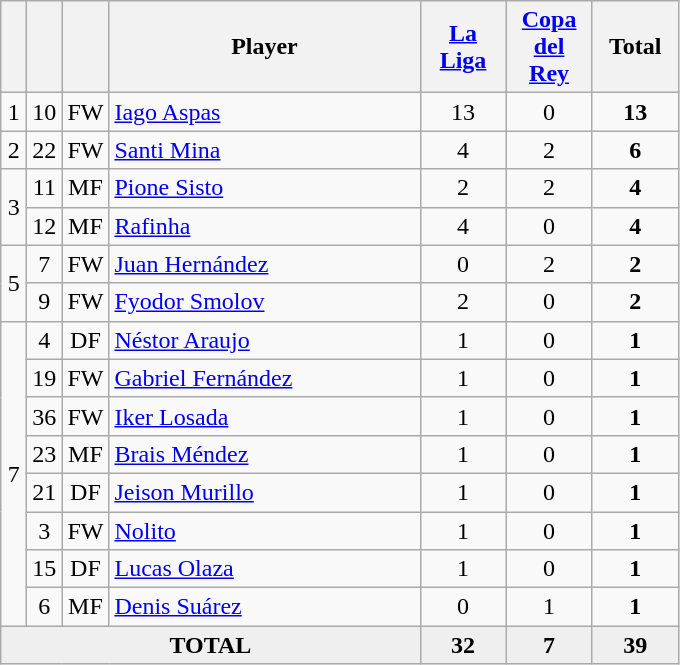<table class="wikitable sortable" style="text-align:center;">
<tr>
<th width=10></th>
<th width=10></th>
<th width=10></th>
<th width=200>Player</th>
<th width=50><a href='#'>La Liga</a></th>
<th width=50><a href='#'>Copa del Rey</a></th>
<th width=50>Total</th>
</tr>
<tr>
<td>1</td>
<td>10</td>
<td>FW</td>
<td align=left> <a href='#'>Iago Aspas</a></td>
<td>13</td>
<td>0</td>
<td><strong>13</strong></td>
</tr>
<tr>
<td>2</td>
<td>22</td>
<td>FW</td>
<td align=left> <a href='#'>Santi Mina</a></td>
<td>4</td>
<td>2</td>
<td><strong>6</strong></td>
</tr>
<tr>
<td rowspan="2">3</td>
<td>11</td>
<td>MF</td>
<td align=left> <a href='#'>Pione Sisto</a></td>
<td>2</td>
<td>2</td>
<td><strong>4</strong></td>
</tr>
<tr>
<td>12</td>
<td>MF</td>
<td align=left> <a href='#'>Rafinha</a></td>
<td>4</td>
<td>0</td>
<td><strong>4</strong></td>
</tr>
<tr>
<td rowspan="2">5</td>
<td>7</td>
<td>FW</td>
<td align=left> <a href='#'>Juan Hernández</a></td>
<td>0</td>
<td>2</td>
<td><strong>2</strong></td>
</tr>
<tr>
<td>9</td>
<td>FW</td>
<td align=left> <a href='#'>Fyodor Smolov</a></td>
<td>2</td>
<td>0</td>
<td><strong>2</strong></td>
</tr>
<tr>
<td rowspan="8">7</td>
<td>4</td>
<td>DF</td>
<td align=left> <a href='#'>Néstor Araujo</a></td>
<td>1</td>
<td>0</td>
<td><strong>1</strong></td>
</tr>
<tr>
<td>19</td>
<td>FW</td>
<td align=left> <a href='#'>Gabriel Fernández</a></td>
<td>1</td>
<td>0</td>
<td><strong>1</strong></td>
</tr>
<tr>
<td>36</td>
<td>FW</td>
<td align=left> <a href='#'>Iker Losada</a></td>
<td>1</td>
<td>0</td>
<td><strong>1</strong></td>
</tr>
<tr>
<td>23</td>
<td>MF</td>
<td align=left> <a href='#'>Brais Méndez</a></td>
<td>1</td>
<td>0</td>
<td><strong>1</strong></td>
</tr>
<tr>
<td>21</td>
<td>DF</td>
<td align=left> <a href='#'>Jeison Murillo</a></td>
<td>1</td>
<td>0</td>
<td><strong>1</strong></td>
</tr>
<tr>
<td>3</td>
<td>FW</td>
<td align=left> <a href='#'>Nolito</a></td>
<td>1</td>
<td>0</td>
<td><strong>1</strong></td>
</tr>
<tr>
<td>15</td>
<td>DF</td>
<td align=left> <a href='#'>Lucas Olaza</a></td>
<td>1</td>
<td>0</td>
<td><strong>1</strong></td>
</tr>
<tr>
<td>6</td>
<td>MF</td>
<td align=left> <a href='#'>Denis Suárez</a></td>
<td>0</td>
<td>1</td>
<td><strong>1</strong></td>
</tr>
<tr bgcolor="#EFEFEF">
<td colspan=4><strong>TOTAL</strong></td>
<td><strong>32</strong></td>
<td><strong>7</strong></td>
<td><strong>39</strong></td>
</tr>
</table>
